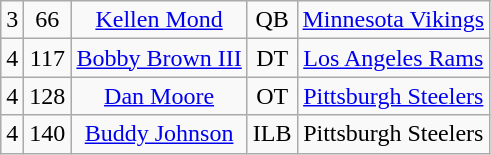<table class="wikitable" style="text-align:center">
<tr>
<td>3</td>
<td>66</td>
<td><a href='#'>Kellen Mond</a></td>
<td>QB</td>
<td><a href='#'>Minnesota Vikings</a></td>
</tr>
<tr>
<td>4</td>
<td>117</td>
<td><a href='#'>Bobby Brown III</a></td>
<td>DT</td>
<td><a href='#'>Los Angeles Rams</a></td>
</tr>
<tr>
<td>4</td>
<td>128</td>
<td><a href='#'>Dan Moore</a></td>
<td>OT</td>
<td><a href='#'>Pittsburgh Steelers</a></td>
</tr>
<tr>
<td>4</td>
<td>140</td>
<td><a href='#'>Buddy Johnson</a></td>
<td>ILB</td>
<td>Pittsburgh Steelers</td>
</tr>
</table>
